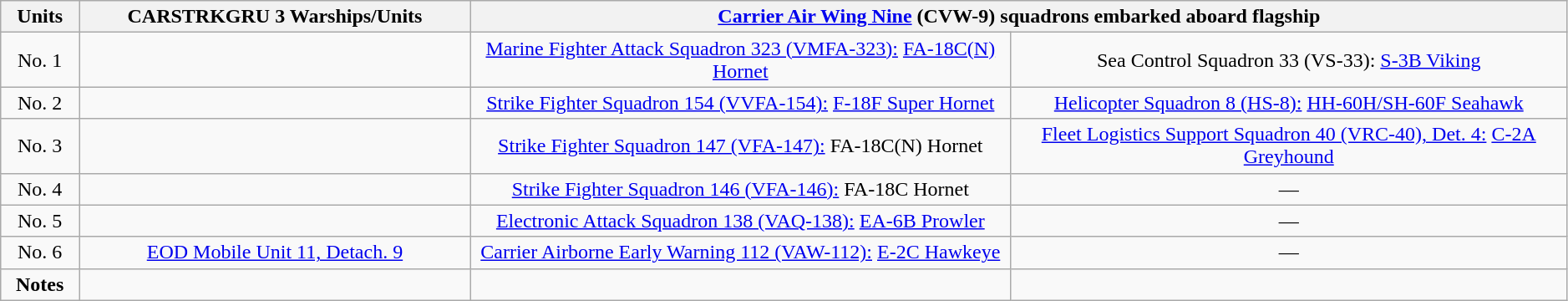<table class="wikitable"  style="text-align:center; width:99%;">
<tr>
<th style="width:5%;">Units</th>
<th style="width:25%; text-align:center;">CARSTRKGRU 3 Warships/Units</th>
<th colspan="2" style="text-align:center;"><a href='#'>Carrier Air Wing Nine</a> (CVW-9) squadrons embarked aboard flagship </th>
</tr>
<tr>
<td>No. 1</td>
<td></td>
<td><a href='#'>Marine Fighter Attack Squadron 323 (VMFA-323):</a> <a href='#'>FA-18C(N) Hornet</a></td>
<td>Sea Control Squadron 33 (VS-33):  <a href='#'>S-3B Viking</a></td>
</tr>
<tr>
<td>No. 2</td>
<td></td>
<td><a href='#'>Strike Fighter Squadron 154 (VVFA-154):</a> <a href='#'>F-18F Super Hornet</a></td>
<td><a href='#'>Helicopter Squadron 8 (HS-8):</a> <a href='#'>HH-60H/SH-60F Seahawk</a></td>
</tr>
<tr>
<td>No. 3</td>
<td></td>
<td><a href='#'>Strike Fighter Squadron 147 (VFA-147):</a> FA-18C(N) Hornet</td>
<td><a href='#'>Fleet Logistics Support Squadron 40 (VRC-40), Det. 4:</a> <a href='#'>C-2A Greyhound</a></td>
</tr>
<tr>
<td>No. 4</td>
<td></td>
<td><a href='#'>Strike Fighter Squadron 146 (VFA-146):</a> FA-18C Hornet</td>
<td>—</td>
</tr>
<tr>
<td>No. 5</td>
<td></td>
<td><a href='#'>Electronic Attack Squadron 138 (VAQ-138):</a> <a href='#'>EA-6B Prowler</a></td>
<td>—</td>
</tr>
<tr>
<td>No. 6</td>
<td><a href='#'>EOD Mobile Unit 11, Detach. 9</a></td>
<td><a href='#'>Carrier Airborne Early Warning 112 (VAW-112):</a> <a href='#'>E-2C Hawkeye</a></td>
<td>—</td>
</tr>
<tr>
<td><strong>Notes</strong></td>
<td></td>
<td></td>
<td></td>
</tr>
</table>
